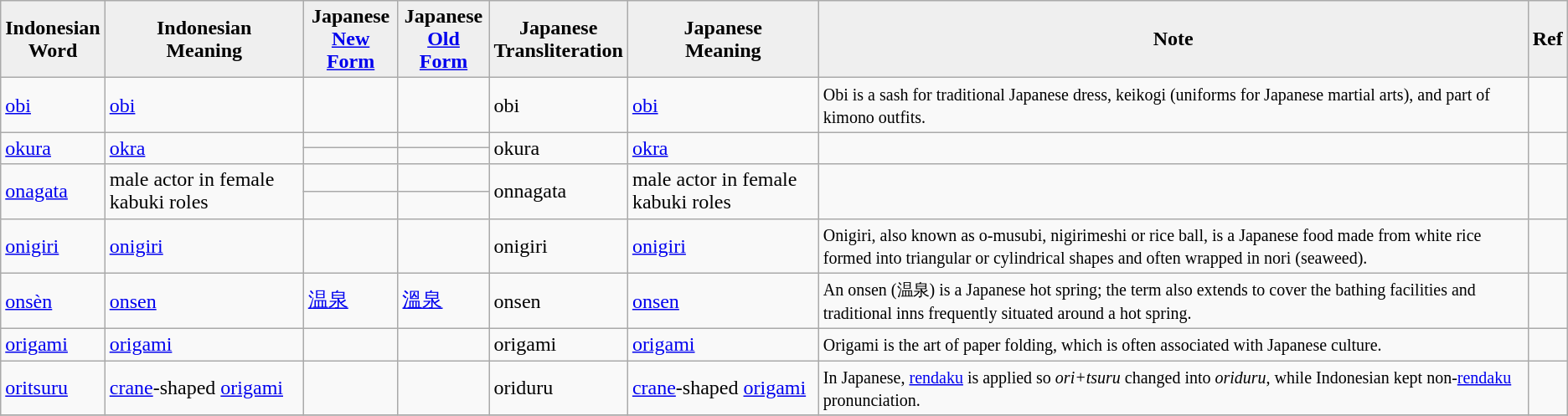<table class="wikitable">
<tr>
<th style="background:#efefef;">Indonesian <br>Word</th>
<th style="background:#efefef;">Indonesian <br>Meaning</th>
<th style="background:#efefef;">Japanese <br><a href='#'>New Form</a></th>
<th style="background:#efefef;">Japanese <br><a href='#'>Old Form</a></th>
<th style="background:#efefef;">Japanese <br>Transliteration</th>
<th style="background:#efefef;">Japanese <br>Meaning</th>
<th style="background:#efefef;">Note</th>
<th style="background:#efefef;">Ref</th>
</tr>
<tr>
<td><a href='#'>obi</a></td>
<td><a href='#'>obi</a></td>
<td></td>
<td></td>
<td>obi</td>
<td><a href='#'>obi</a></td>
<td><small>Obi is a sash for traditional Japanese dress, keikogi (uniforms for Japanese martial arts), and part of kimono outfits.</small></td>
<td></td>
</tr>
<tr>
<td rowspan="2"><a href='#'>okura</a></td>
<td rowspan="2"><a href='#'>okra</a></td>
<td></td>
<td></td>
<td rowspan="2">okura</td>
<td rowspan="2"><a href='#'>okra</a></td>
<td rowspan="2"></td>
<td rowspan="2"></td>
</tr>
<tr>
<td></td>
<td></td>
</tr>
<tr>
<td rowspan="2"><a href='#'>onagata</a></td>
<td rowspan="2">male actor in female kabuki roles</td>
<td></td>
<td></td>
<td rowspan="2">onnagata</td>
<td rowspan="2">male actor in female kabuki roles</td>
<td rowspan="2"></td>
<td rowspan="2"></td>
</tr>
<tr>
<td></td>
<td></td>
</tr>
<tr>
<td><a href='#'>onigiri</a></td>
<td><a href='#'>onigiri</a></td>
<td></td>
<td></td>
<td>onigiri</td>
<td><a href='#'>onigiri</a></td>
<td><small>Onigiri, also known as o-musubi, nigirimeshi or rice ball, is a Japanese food made from white rice formed into triangular or cylindrical shapes and often wrapped in nori (seaweed). </small></td>
<td></td>
</tr>
<tr>
<td><a href='#'>onsèn</a></td>
<td><a href='#'>onsen</a></td>
<td><a href='#'>温泉</a></td>
<td><a href='#'>溫泉</a></td>
<td>onsen</td>
<td><a href='#'>onsen</a></td>
<td><small>An onsen  (温泉) is a Japanese hot spring; the term also extends to cover the bathing facilities and traditional inns frequently situated around a hot spring.</small></td>
<td></td>
</tr>
<tr>
<td><a href='#'>origami</a></td>
<td><a href='#'>origami</a></td>
<td></td>
<td></td>
<td>origami</td>
<td><a href='#'>origami</a></td>
<td><small>Origami is the art of paper folding, which is often associated with Japanese culture.</small></td>
<td></td>
</tr>
<tr>
<td><a href='#'>oritsuru</a></td>
<td><a href='#'>crane</a>-shaped <a href='#'>origami</a></td>
<td></td>
<td></td>
<td>oriduru</td>
<td><a href='#'>crane</a>-shaped <a href='#'>origami</a></td>
<td><small>In Japanese, <a href='#'>rendaku</a> is applied so <em>ori+tsuru</em> changed into <em>oriduru</em>, while Indonesian kept non-<a href='#'>rendaku</a> pronunciation.</small></td>
<td></td>
</tr>
<tr>
</tr>
</table>
